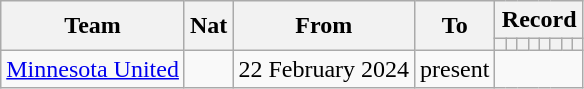<table class="wikitable" style="text-align: center">
<tr>
<th rowspan="2">Team</th>
<th rowspan="2">Nat</th>
<th rowspan="2">From</th>
<th rowspan="2">To</th>
<th colspan="8">Record</th>
</tr>
<tr>
<th></th>
<th></th>
<th></th>
<th></th>
<th></th>
<th></th>
<th></th>
<th></th>
</tr>
<tr>
<td align="left"><a href='#'>Minnesota United</a></td>
<td></td>
<td>22 February 2024</td>
<td>present<br></td>
</tr>
</table>
